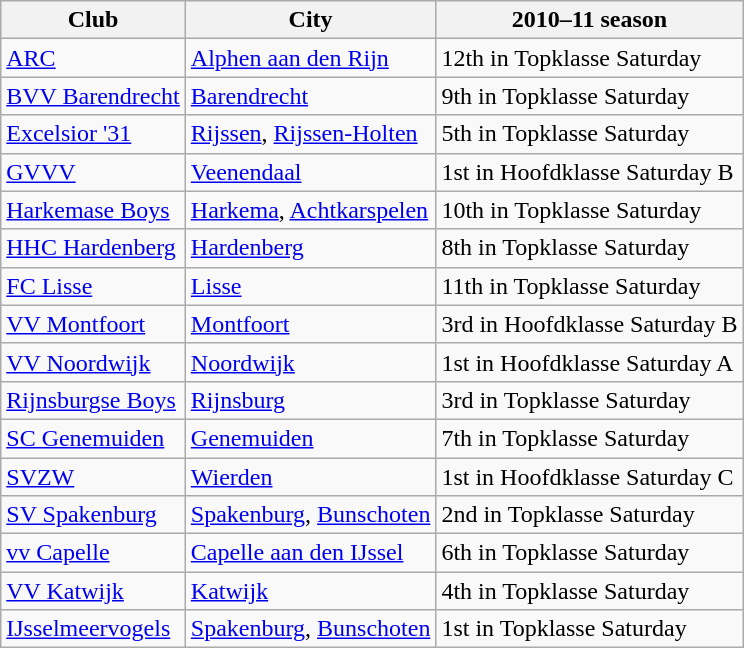<table class="wikitable">
<tr>
<th>Club</th>
<th>City</th>
<th>2010–11 season</th>
</tr>
<tr>
<td><a href='#'>ARC</a></td>
<td><a href='#'>Alphen aan den Rijn</a></td>
<td>12th in Topklasse Saturday</td>
</tr>
<tr>
<td><a href='#'>BVV Barendrecht</a></td>
<td><a href='#'>Barendrecht</a></td>
<td>9th in Topklasse Saturday</td>
</tr>
<tr>
<td><a href='#'>Excelsior '31</a></td>
<td><a href='#'>Rijssen</a>, <a href='#'>Rijssen-Holten</a></td>
<td>5th in Topklasse Saturday</td>
</tr>
<tr>
<td><a href='#'>GVVV</a></td>
<td><a href='#'>Veenendaal</a></td>
<td>1st in Hoofdklasse Saturday B</td>
</tr>
<tr>
<td><a href='#'>Harkemase Boys</a></td>
<td><a href='#'>Harkema</a>, <a href='#'>Achtkarspelen</a></td>
<td>10th in Topklasse Saturday</td>
</tr>
<tr>
<td><a href='#'>HHC Hardenberg</a></td>
<td><a href='#'>Hardenberg</a></td>
<td>8th in Topklasse Saturday</td>
</tr>
<tr>
<td><a href='#'>FC Lisse</a></td>
<td><a href='#'>Lisse</a></td>
<td>11th in Topklasse Saturday</td>
</tr>
<tr>
<td><a href='#'>VV Montfoort</a></td>
<td><a href='#'>Montfoort</a></td>
<td>3rd in Hoofdklasse Saturday B</td>
</tr>
<tr>
<td><a href='#'>VV Noordwijk</a></td>
<td><a href='#'>Noordwijk</a></td>
<td>1st in Hoofdklasse Saturday A</td>
</tr>
<tr>
<td><a href='#'>Rijnsburgse Boys</a></td>
<td><a href='#'>Rijnsburg</a></td>
<td>3rd in Topklasse Saturday</td>
</tr>
<tr>
<td><a href='#'>SC Genemuiden</a></td>
<td><a href='#'>Genemuiden</a></td>
<td>7th in Topklasse Saturday</td>
</tr>
<tr>
<td><a href='#'>SVZW</a></td>
<td><a href='#'>Wierden</a></td>
<td>1st in Hoofdklasse Saturday C</td>
</tr>
<tr>
<td><a href='#'>SV Spakenburg</a></td>
<td><a href='#'>Spakenburg</a>, <a href='#'>Bunschoten</a></td>
<td>2nd in Topklasse Saturday</td>
</tr>
<tr>
<td><a href='#'>vv Capelle</a></td>
<td><a href='#'>Capelle aan den IJssel</a></td>
<td>6th in Topklasse Saturday</td>
</tr>
<tr>
<td><a href='#'>VV Katwijk</a></td>
<td><a href='#'>Katwijk</a></td>
<td>4th in Topklasse Saturday</td>
</tr>
<tr>
<td><a href='#'>IJsselmeervogels</a></td>
<td><a href='#'>Spakenburg</a>, <a href='#'>Bunschoten</a></td>
<td>1st in Topklasse Saturday</td>
</tr>
</table>
